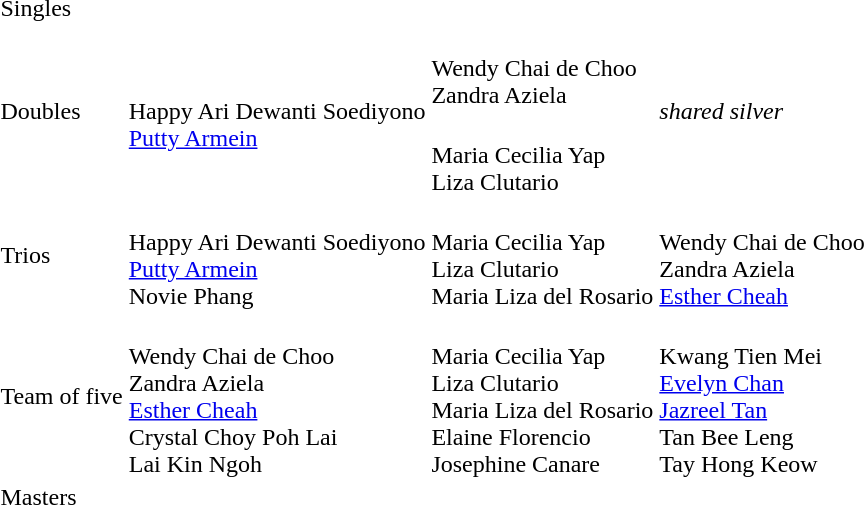<table>
<tr>
<td>Singles</td>
<td></td>
<td></td>
<td></td>
</tr>
<tr>
<td rowspan=2>Doubles</td>
<td rowspan=2> <br> Happy Ari Dewanti Soediyono <br> <a href='#'>Putty Armein</a></td>
<td> <br> Wendy Chai de Choo <br> Zandra Aziela</td>
<td rowspan=2><em>shared silver</em></td>
</tr>
<tr>
<td> <br> Maria Cecilia Yap <br> Liza Clutario</td>
</tr>
<tr>
<td>Trios</td>
<td nowrap> <br> Happy Ari Dewanti Soediyono <br> <a href='#'>Putty Armein</a> <br> Novie Phang</td>
<td nowrap> <br> Maria Cecilia Yap <br> Liza Clutario <br> Maria Liza del Rosario</td>
<td nowrap> <br> Wendy Chai de Choo <br> Zandra Aziela <br> <a href='#'>Esther Cheah</a></td>
</tr>
<tr>
<td>Team of five</td>
<td> <br> Wendy Chai de Choo <br> Zandra Aziela <br> <a href='#'>Esther Cheah</a> <br> Crystal Choy Poh Lai <br> Lai Kin Ngoh</td>
<td> <br> Maria Cecilia Yap <br> Liza Clutario <br> Maria Liza del Rosario <br> Elaine Florencio <br> Josephine Canare</td>
<td> <br> Kwang Tien Mei <br> <a href='#'>Evelyn Chan</a> <br> <a href='#'>Jazreel Tan</a> <br> Tan Bee Leng <br> Tay Hong Keow</td>
</tr>
<tr>
<td>Masters</td>
<td></td>
<td></td>
<td></td>
</tr>
</table>
